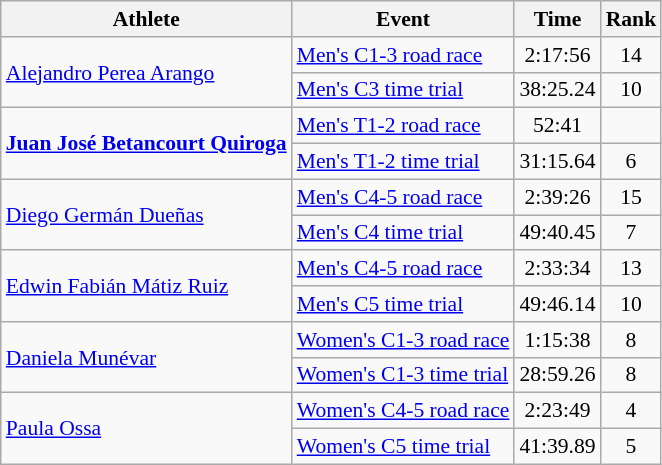<table class="wikitable" style="font-size:90%">
<tr>
<th>Athlete</th>
<th>Event</th>
<th>Time</th>
<th>Rank</th>
</tr>
<tr align=center>
<td rowspan=2 align=left><a href='#'>Alejandro Perea Arango</a></td>
<td align=left><a href='#'>Men's C1-3 road race</a></td>
<td>2:17:56</td>
<td>14</td>
</tr>
<tr align=center>
<td align=left><a href='#'>Men's C3 time trial</a></td>
<td>38:25.24</td>
<td>10</td>
</tr>
<tr align=center>
<td rowspan=2 align=left><strong><a href='#'>Juan José Betancourt Quiroga</a></strong></td>
<td align=left><a href='#'>Men's T1-2 road race</a></td>
<td>52:41</td>
<td></td>
</tr>
<tr align=center>
<td align=left><a href='#'>Men's T1-2 time trial</a></td>
<td>31:15.64</td>
<td>6</td>
</tr>
<tr align=center>
<td rowspan=2 align=left><a href='#'>Diego Germán Dueñas</a></td>
<td align=left><a href='#'>Men's C4-5 road race</a></td>
<td>2:39:26</td>
<td>15</td>
</tr>
<tr align=center>
<td align=left><a href='#'>Men's C4 time trial</a></td>
<td>49:40.45</td>
<td>7</td>
</tr>
<tr align=center>
<td rowspan=2 align=left><a href='#'>Edwin Fabián Mátiz Ruiz</a></td>
<td align=left><a href='#'>Men's C4-5 road race</a></td>
<td>2:33:34</td>
<td>13</td>
</tr>
<tr align=center>
<td align=left><a href='#'>Men's C5 time trial</a></td>
<td>49:46.14</td>
<td>10</td>
</tr>
<tr align=center>
<td rowspan=2 align=left><a href='#'>Daniela Munévar</a></td>
<td align=left><a href='#'>Women's C1-3 road race</a></td>
<td>1:15:38</td>
<td>8</td>
</tr>
<tr align=center>
<td align=left><a href='#'>Women's C1-3 time trial</a></td>
<td>28:59.26</td>
<td>8</td>
</tr>
<tr align=center>
<td rowspan=2 align=left><a href='#'>Paula Ossa</a></td>
<td align=left><a href='#'>Women's C4-5 road race</a></td>
<td>2:23:49</td>
<td>4</td>
</tr>
<tr align=center>
<td align=left><a href='#'>Women's C5 time trial</a></td>
<td>41:39.89</td>
<td>5</td>
</tr>
</table>
